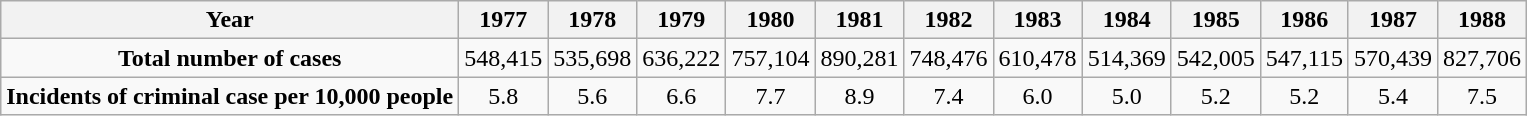<table class="wikitable" style="text-align:center; margin-right:60px">
<tr>
<th>Year</th>
<th>1977</th>
<th>1978</th>
<th>1979</th>
<th>1980</th>
<th>1981</th>
<th>1982</th>
<th>1983</th>
<th>1984</th>
<th>1985</th>
<th>1986</th>
<th>1987</th>
<th>1988</th>
</tr>
<tr>
<td><strong>Total number of cases</strong></td>
<td>548,415</td>
<td>535,698</td>
<td>636,222</td>
<td>757,104</td>
<td>890,281</td>
<td>748,476</td>
<td>610,478</td>
<td>514,369</td>
<td>542,005</td>
<td>547,115</td>
<td>570,439</td>
<td>827,706</td>
</tr>
<tr>
<td><strong>Incidents of criminal case per 10,000 people</strong></td>
<td>5.8</td>
<td>5.6</td>
<td>6.6</td>
<td>7.7</td>
<td>8.9</td>
<td>7.4</td>
<td>6.0</td>
<td>5.0</td>
<td>5.2</td>
<td>5.2</td>
<td>5.4</td>
<td>7.5</td>
</tr>
</table>
